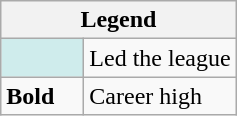<table class="wikitable mw-collapsible mw-collapsed">
<tr>
<th colspan="2">Legend</th>
</tr>
<tr>
<td style="background:#cfecec; width:3em;"></td>
<td>Led the league</td>
</tr>
<tr>
<td><strong>Bold</strong></td>
<td>Career high</td>
</tr>
</table>
